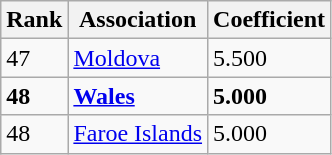<table class="wikitable floatright">
<tr 88%;>
<th>Rank</th>
<th>Association</th>
<th>Coefficient</th>
</tr>
<tr>
<td> 47</td>
<td> <a href='#'>Moldova</a></td>
<td>5.500</td>
</tr>
<tr>
<td><strong> 48</strong></td>
<td><strong> <a href='#'>Wales</a></strong></td>
<td><strong>5.000</strong></td>
</tr>
<tr>
<td> 48</td>
<td> <a href='#'>Faroe Islands</a></td>
<td>5.000</td>
</tr>
</table>
